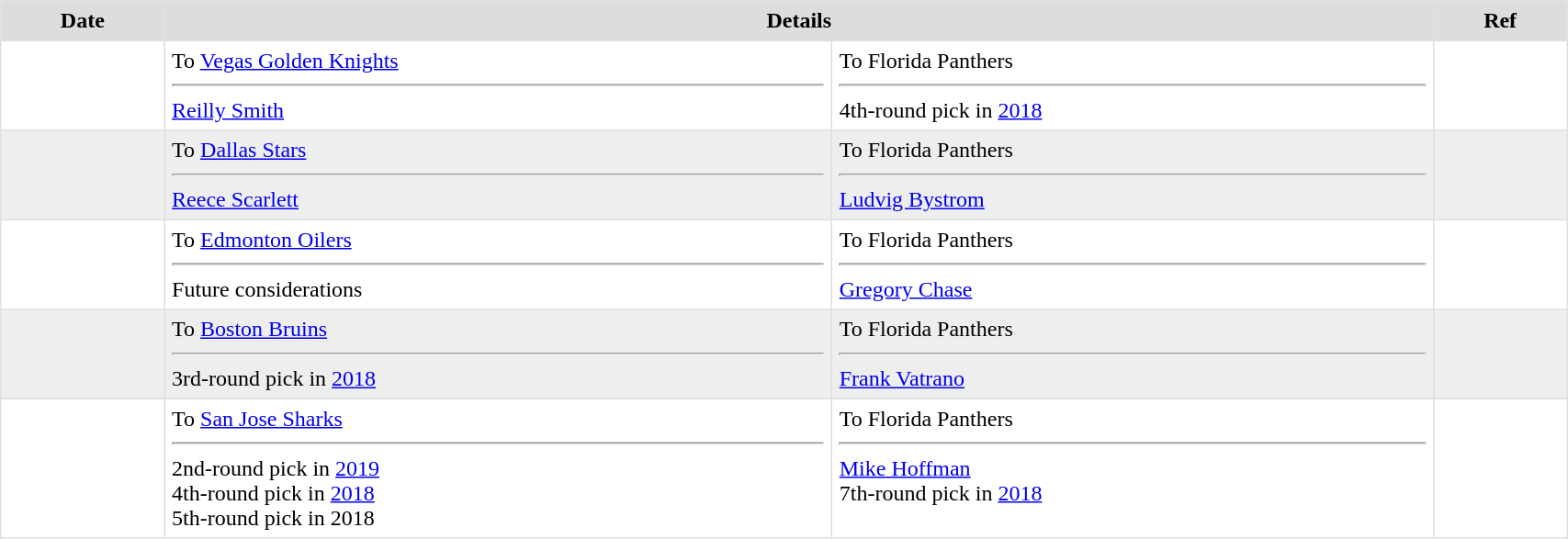<table border=1 style="border-collapse:collapse" bordercolor="#DFDFDF" cellpadding="5" width=90%>
<tr style="background:#ddd; text-align:center;">
<th>Date</th>
<th colspan="2">Details</th>
<th>Ref</th>
</tr>
<tr>
<td></td>
<td valign="top">To <a href='#'>Vegas Golden Knights</a><hr><a href='#'>Reilly Smith</a></td>
<td valign="top">To Florida Panthers<hr>4th-round pick in <a href='#'>2018</a></td>
<td></td>
</tr>
<tr style="background:#eee;">
<td></td>
<td valign="top">To <a href='#'>Dallas Stars</a><hr><a href='#'>Reece Scarlett</a></td>
<td valign="top">To Florida Panthers<hr><a href='#'>Ludvig Bystrom</a></td>
<td></td>
</tr>
<tr>
<td></td>
<td valign="top">To <a href='#'>Edmonton Oilers</a><hr>Future considerations</td>
<td valign="top">To Florida Panthers<hr><a href='#'>Gregory Chase</a></td>
<td></td>
</tr>
<tr style="background:#eee;">
<td></td>
<td valign="top">To <a href='#'>Boston Bruins</a><hr>3rd-round pick in <a href='#'>2018</a></td>
<td valign="top">To Florida Panthers<hr><a href='#'>Frank Vatrano</a></td>
<td></td>
</tr>
<tr>
<td></td>
<td valign="top">To <a href='#'>San Jose Sharks</a><hr>2nd-round pick in <a href='#'>2019</a><br>4th-round pick in <a href='#'>2018</a><br>5th-round pick in 2018</td>
<td valign="top">To Florida Panthers<hr><a href='#'>Mike Hoffman</a><br>7th-round pick in <a href='#'>2018</a></td>
<td></td>
</tr>
</table>
